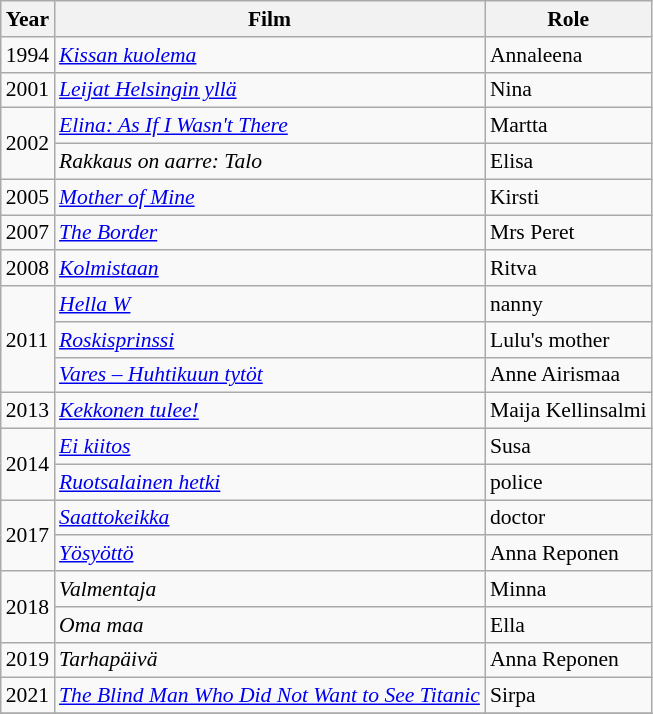<table class="wikitable" style="font-size:90%;">
<tr>
<th>Year</th>
<th>Film</th>
<th>Role</th>
</tr>
<tr>
<td>1994</td>
<td><em><a href='#'>Kissan kuolema</a></em></td>
<td>Annaleena</td>
</tr>
<tr>
<td>2001</td>
<td><em><a href='#'>Leijat Helsingin yllä</a></em></td>
<td>Nina</td>
</tr>
<tr>
<td rowspan="2">2002</td>
<td><em><a href='#'>Elina: As If I Wasn't There</a></em></td>
<td>Martta</td>
</tr>
<tr>
<td><em>Rakkaus on aarre: Talo</em></td>
<td>Elisa</td>
</tr>
<tr>
<td>2005</td>
<td><em><a href='#'>Mother of Mine</a></em></td>
<td>Kirsti</td>
</tr>
<tr>
<td>2007</td>
<td><em><a href='#'>The Border</a></em></td>
<td>Mrs Peret</td>
</tr>
<tr>
<td>2008</td>
<td><em><a href='#'>Kolmistaan</a></em></td>
<td>Ritva</td>
</tr>
<tr>
<td rowspan="3">2011</td>
<td><em><a href='#'>Hella W</a></em></td>
<td>nanny</td>
</tr>
<tr>
<td><em><a href='#'>Roskisprinssi</a></em></td>
<td>Lulu's mother</td>
</tr>
<tr>
<td><em><a href='#'>Vares – Huhtikuun tytöt</a></em></td>
<td>Anne Airismaa</td>
</tr>
<tr>
<td>2013</td>
<td><em><a href='#'>Kekkonen tulee!</a></em></td>
<td>Maija Kellinsalmi</td>
</tr>
<tr>
<td rowspan="2">2014</td>
<td><em><a href='#'>Ei kiitos</a></em></td>
<td>Susa</td>
</tr>
<tr>
<td><em><a href='#'>Ruotsalainen hetki</a></em></td>
<td>police</td>
</tr>
<tr>
<td rowspan="2">2017</td>
<td><em><a href='#'>Saattokeikka</a></em></td>
<td>doctor</td>
</tr>
<tr>
<td><em><a href='#'>Yösyöttö</a></em></td>
<td>Anna Reponen</td>
</tr>
<tr>
<td rowspan="2">2018</td>
<td><em>Valmentaja</em></td>
<td>Minna</td>
</tr>
<tr>
<td><em>Oma maa</em></td>
<td>Ella</td>
</tr>
<tr>
<td>2019</td>
<td><em>Tarhapäivä</em></td>
<td>Anna Reponen</td>
</tr>
<tr>
<td>2021</td>
<td><em><a href='#'>The Blind Man Who Did Not Want to See Titanic</a></em></td>
<td>Sirpa</td>
</tr>
<tr>
</tr>
</table>
